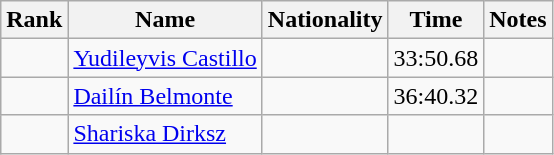<table class="wikitable sortable" style="text-align:center">
<tr>
<th>Rank</th>
<th>Name</th>
<th>Nationality</th>
<th>Time</th>
<th>Notes</th>
</tr>
<tr>
<td></td>
<td align=left><a href='#'>Yudileyvis Castillo</a></td>
<td align=left></td>
<td>33:50.68</td>
<td></td>
</tr>
<tr>
<td></td>
<td align=left><a href='#'>Dailín Belmonte</a></td>
<td align=left></td>
<td>36:40.32</td>
<td></td>
</tr>
<tr>
<td></td>
<td align=left><a href='#'>Shariska Dirksz</a></td>
<td align=left></td>
<td></td>
<td></td>
</tr>
</table>
